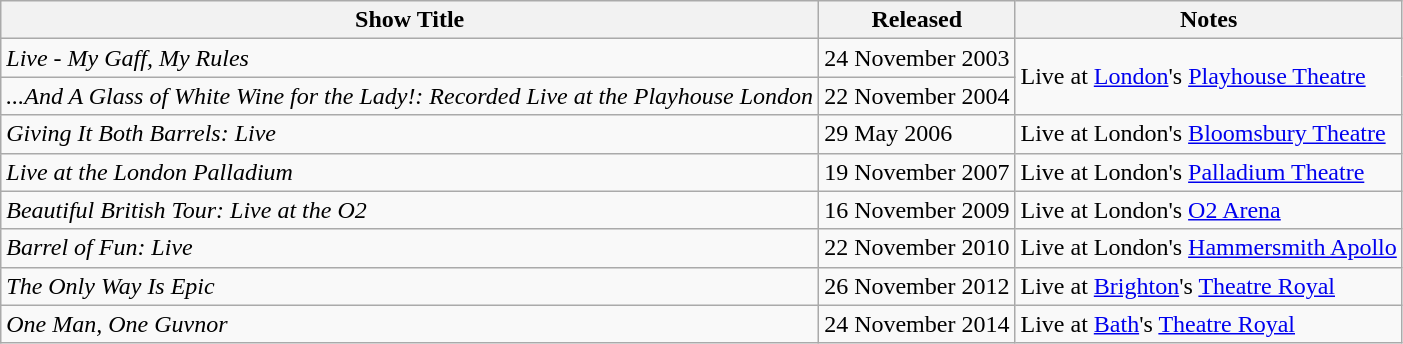<table class="wikitable">
<tr>
<th>Show Title</th>
<th>Released</th>
<th>Notes</th>
</tr>
<tr>
<td><em>Live - My Gaff, My Rules</em></td>
<td>24 November 2003</td>
<td rowspan="2">Live at <a href='#'>London</a>'s <a href='#'>Playhouse Theatre</a></td>
</tr>
<tr>
<td><em>...And A Glass of White Wine for the Lady!: Recorded Live at the Playhouse London</em></td>
<td>22 November 2004</td>
</tr>
<tr>
<td><em>Giving It Both Barrels: Live</em></td>
<td>29 May 2006</td>
<td>Live at London's <a href='#'>Bloomsbury Theatre</a></td>
</tr>
<tr>
<td><em>Live at the London Palladium</em></td>
<td>19 November 2007</td>
<td>Live at London's <a href='#'>Palladium Theatre</a></td>
</tr>
<tr>
<td><em>Beautiful British Tour: Live at the O2</em></td>
<td>16 November 2009</td>
<td>Live at London's <a href='#'>O2 Arena</a></td>
</tr>
<tr>
<td><em>Barrel of Fun: Live</em></td>
<td>22 November 2010</td>
<td>Live at London's <a href='#'>Hammersmith Apollo</a></td>
</tr>
<tr>
<td><em>The Only Way Is Epic</em></td>
<td>26 November 2012</td>
<td>Live at <a href='#'>Brighton</a>'s <a href='#'>Theatre Royal</a></td>
</tr>
<tr>
<td><em>One Man, One Guvnor</em></td>
<td>24 November 2014</td>
<td>Live at <a href='#'>Bath</a>'s <a href='#'>Theatre Royal</a></td>
</tr>
</table>
